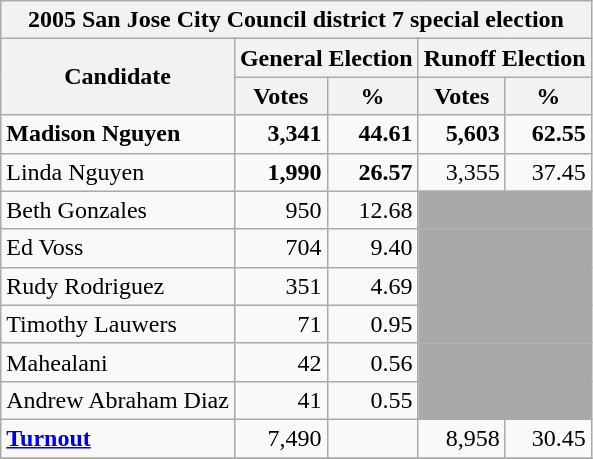<table class=wikitable>
<tr>
<th colspan=5>2005 San Jose City Council district 7 special election</th>
</tr>
<tr>
<th colspan=1 rowspan=2>Candidate</th>
<th colspan=2>General Election</th>
<th colspan=2><strong>Runoff Election</strong></th>
</tr>
<tr>
<th>Votes</th>
<th>%</th>
<th>Votes</th>
<th>%</th>
</tr>
<tr>
<td><strong>Madison Nguyen</strong></td>
<td align="right"><strong>3,341</strong></td>
<td align="right"><strong>44.61</strong></td>
<td align="right"><strong>5,603</strong></td>
<td align="right"><strong>62.55</strong></td>
</tr>
<tr>
<td>Linda Nguyen</td>
<td align="right"><strong>1,990</strong></td>
<td align="right"><strong>26.57</strong></td>
<td align="right">3,355</td>
<td align="right">37.45</td>
</tr>
<tr>
<td>Beth Gonzales</td>
<td align="right">950</td>
<td align="right">12.68</td>
<td colspan=2 bgcolor=darkgray></td>
</tr>
<tr>
<td>Ed Voss</td>
<td align="right">704</td>
<td align="right">9.40</td>
<td colspan=2 bgcolor=darkgray></td>
</tr>
<tr>
<td>Rudy Rodriguez</td>
<td align="right">351</td>
<td align="right">4.69</td>
<td colspan=2 bgcolor=darkgray></td>
</tr>
<tr>
<td>Timothy Lauwers</td>
<td align="right">71</td>
<td align="right">0.95</td>
<td colspan=2 bgcolor=darkgray></td>
</tr>
<tr>
<td>Mahealani</td>
<td align="right">42</td>
<td align="right">0.56</td>
<td colspan=2 bgcolor=darkgray></td>
</tr>
<tr>
<td>Andrew Abraham Diaz</td>
<td align="right">41</td>
<td align="right">0.55</td>
<td colspan=2 bgcolor=darkgray></td>
</tr>
<tr>
<td><strong><a href='#'>Turnout</a></strong></td>
<td align="right">7,490</td>
<td align="right"></td>
<td align="right">8,958</td>
<td align="right">30.45</td>
</tr>
<tr>
</tr>
</table>
